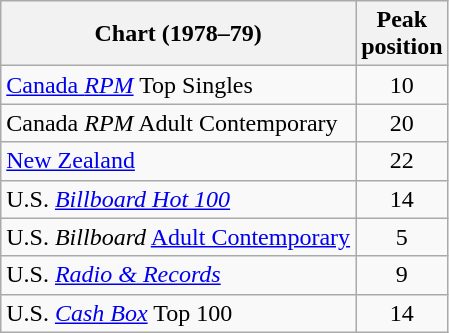<table class="wikitable sortable">
<tr>
<th align="left">Chart (1978–79)</th>
<th align="left">Peak<br>position</th>
</tr>
<tr>
<td><a href='#'>Canada <em>RPM</em></a> Top Singles</td>
<td style="text-align:center;">10</td>
</tr>
<tr>
<td>Canada <em>RPM</em> Adult Contemporary</td>
<td style="text-align:center;">20</td>
</tr>
<tr>
<td align="left"><a href='#'>New Zealand</a></td>
<td style="text-align:center;">22</td>
</tr>
<tr>
<td align="left">U.S. <em><a href='#'>Billboard Hot 100</a></em></td>
<td style="text-align:center;">14</td>
</tr>
<tr>
<td>U.S. <em>Billboard</em> <a href='#'>Adult Contemporary</a></td>
<td style="text-align:center;">5</td>
</tr>
<tr>
<td>U.S. <em><a href='#'>Radio & Records</a></em></td>
<td style="text-align:center;">9</td>
</tr>
<tr>
<td align="left">U.S. <em><a href='#'>Cash Box</a></em> Top 100</td>
<td style="text-align:center;">14</td>
</tr>
</table>
